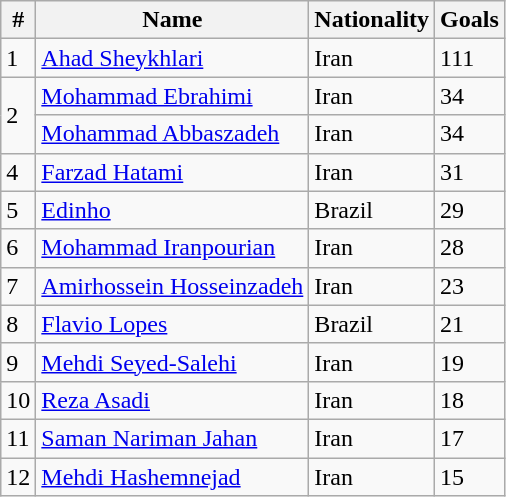<table Class="wikitable">
<tr>
<th>#</th>
<th>Name</th>
<th>Nationality</th>
<th>Goals</th>
</tr>
<tr>
<td>1</td>
<td><a href='#'>Ahad Sheykhlari</a></td>
<td> Iran</td>
<td>111</td>
</tr>
<tr>
<td rowspan="2">2</td>
<td><a href='#'>Mohammad Ebrahimi</a></td>
<td> Iran</td>
<td>34</td>
</tr>
<tr>
<td><a href='#'>Mohammad Abbaszadeh</a></td>
<td> Iran</td>
<td>34</td>
</tr>
<tr>
<td>4</td>
<td><a href='#'>Farzad Hatami</a></td>
<td> Iran</td>
<td>31</td>
</tr>
<tr>
<td>5</td>
<td><a href='#'>Edinho</a></td>
<td> Brazil</td>
<td>29</td>
</tr>
<tr>
<td>6</td>
<td><a href='#'>Mohammad Iranpourian</a></td>
<td> Iran</td>
<td>28</td>
</tr>
<tr>
<td>7</td>
<td><a href='#'>Amirhossein Hosseinzadeh</a></td>
<td> Iran</td>
<td>23</td>
</tr>
<tr>
<td>8</td>
<td><a href='#'>Flavio Lopes</a></td>
<td> Brazil</td>
<td>21</td>
</tr>
<tr>
<td>9</td>
<td><a href='#'>Mehdi Seyed-Salehi</a></td>
<td> Iran</td>
<td>19</td>
</tr>
<tr>
<td>10</td>
<td><a href='#'>Reza Asadi</a></td>
<td> Iran</td>
<td>18</td>
</tr>
<tr>
<td>11</td>
<td><a href='#'>Saman Nariman Jahan</a></td>
<td> Iran</td>
<td>17</td>
</tr>
<tr>
<td>12</td>
<td><a href='#'>Mehdi Hashemnejad</a></td>
<td> Iran</td>
<td>15</td>
</tr>
</table>
